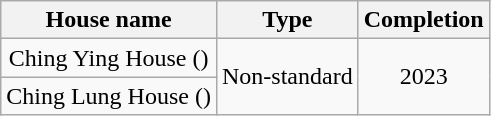<table class="wikitable" style="text-align: center;">
<tr>
<th>House name</th>
<th>Type</th>
<th>Completion</th>
</tr>
<tr>
<td>Ching Ying House ()</td>
<td rowspan="2">Non-standard</td>
<td rowspan="2">2023</td>
</tr>
<tr>
<td>Ching Lung House ()</td>
</tr>
</table>
